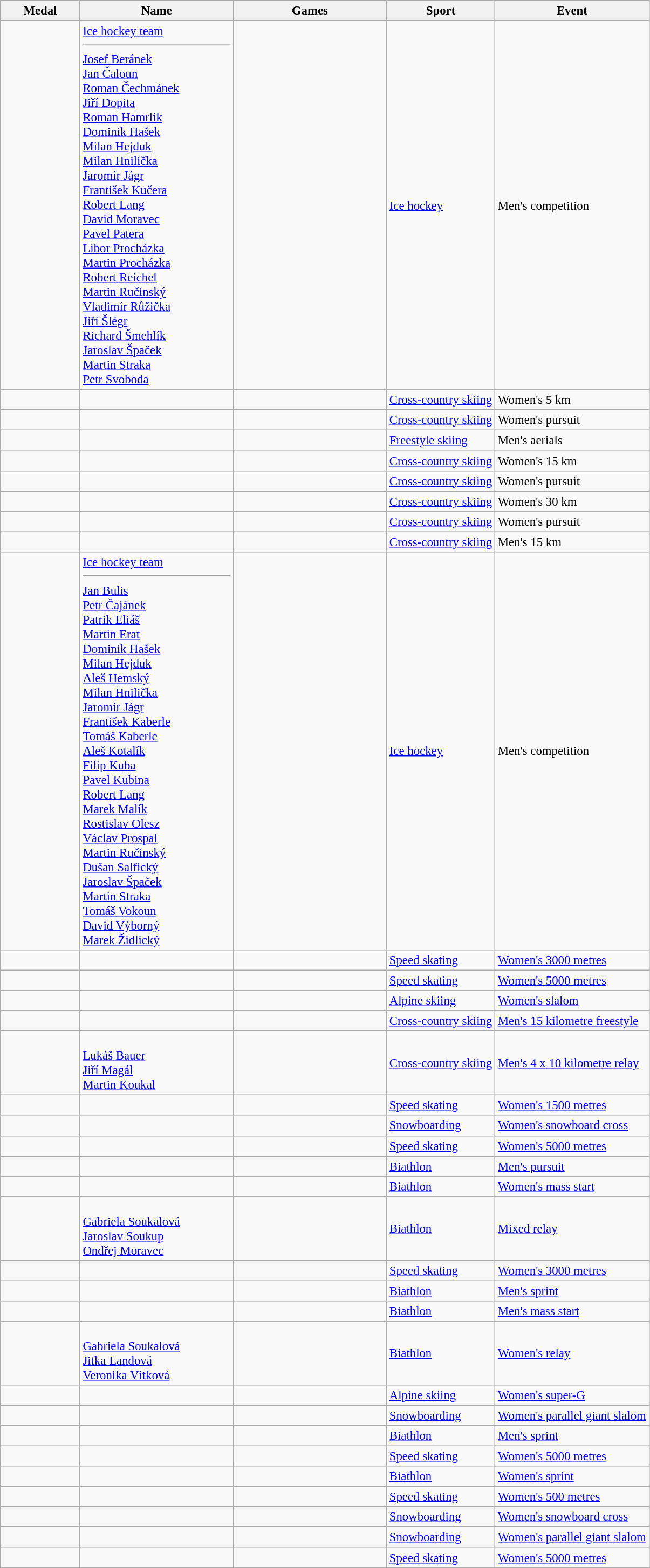<table class="wikitable sortable" style="font-size: 95%;">
<tr>
<th style="width:6em">Medal</th>
<th style="width:12em">Name</th>
<th style="width:12em">Games</th>
<th>Sport</th>
<th>Event</th>
</tr>
<tr>
<td></td>
<td><a href='#'>Ice hockey team</a> <hr> <a href='#'>Josef Beránek</a><br><a href='#'>Jan Čaloun</a><br><a href='#'>Roman Čechmánek</a><br><a href='#'>Jiří Dopita</a><br><a href='#'>Roman Hamrlík</a><br><a href='#'>Dominik Hašek</a><br><a href='#'>Milan Hejduk</a><br><a href='#'>Milan Hnilička</a><br><a href='#'>Jaromír Jágr</a><br><a href='#'>František Kučera</a><br><a href='#'>Robert Lang</a><br><a href='#'>David Moravec</a><br><a href='#'>Pavel Patera</a><br><a href='#'>Libor Procházka</a><br><a href='#'>Martin Procházka</a><br><a href='#'>Robert Reichel</a><br><a href='#'>Martin Ručinský</a><br><a href='#'>Vladimír Růžička</a><br><a href='#'>Jiří Šlégr</a><br><a href='#'>Richard Šmehlík</a><br><a href='#'>Jaroslav Špaček</a><br><a href='#'>Martin Straka</a><br><a href='#'>Petr Svoboda</a></td>
<td></td>
<td> <a href='#'>Ice hockey</a></td>
<td>Men's competition</td>
</tr>
<tr>
<td></td>
<td></td>
<td></td>
<td> <a href='#'>Cross-country skiing</a></td>
<td>Women's 5 km</td>
</tr>
<tr>
<td></td>
<td></td>
<td></td>
<td> <a href='#'>Cross-country skiing</a></td>
<td>Women's pursuit</td>
</tr>
<tr>
<td></td>
<td></td>
<td></td>
<td> <a href='#'>Freestyle skiing</a></td>
<td>Men's aerials</td>
</tr>
<tr>
<td></td>
<td></td>
<td></td>
<td> <a href='#'>Cross-country skiing</a></td>
<td>Women's 15 km</td>
</tr>
<tr>
<td></td>
<td></td>
<td></td>
<td> <a href='#'>Cross-country skiing</a></td>
<td>Women's pursuit</td>
</tr>
<tr>
<td></td>
<td></td>
<td></td>
<td> <a href='#'>Cross-country skiing</a></td>
<td>Women's 30 km</td>
</tr>
<tr>
<td></td>
<td></td>
<td></td>
<td> <a href='#'>Cross-country skiing</a></td>
<td>Women's pursuit</td>
</tr>
<tr>
<td></td>
<td></td>
<td></td>
<td> <a href='#'>Cross-country skiing</a></td>
<td>Men's 15 km</td>
</tr>
<tr>
<td></td>
<td><a href='#'>Ice hockey team</a> <hr> <a href='#'>Jan Bulis</a><br><a href='#'>Petr Čajánek</a><br><a href='#'>Patrik Eliáš</a><br><a href='#'>Martin Erat</a><br><a href='#'>Dominik Hašek</a><br><a href='#'>Milan Hejduk</a><br><a href='#'>Aleš Hemský</a><br><a href='#'>Milan Hnilička</a><br><a href='#'>Jaromír Jágr</a><br><a href='#'>František Kaberle</a><br><a href='#'>Tomáš Kaberle</a><br><a href='#'>Aleš Kotalík</a><br><a href='#'>Filip Kuba</a><br><a href='#'>Pavel Kubina</a><br><a href='#'>Robert Lang</a><br><a href='#'>Marek Malík</a><br><a href='#'>Rostislav Olesz</a><br><a href='#'>Václav Prospal</a><br><a href='#'>Martin Ručinský</a><br><a href='#'>Dušan Salfický</a><br><a href='#'>Jaroslav Špaček</a><br><a href='#'>Martin Straka</a><br><a href='#'>Tomáš Vokoun</a><br><a href='#'>David Výborný</a><br><a href='#'>Marek Židlický</a></td>
<td></td>
<td> <a href='#'>Ice hockey</a></td>
<td>Men's competition</td>
</tr>
<tr>
<td></td>
<td></td>
<td></td>
<td> <a href='#'>Speed skating</a></td>
<td><a href='#'>Women's 3000 metres</a></td>
</tr>
<tr>
<td></td>
<td></td>
<td></td>
<td> <a href='#'>Speed skating</a></td>
<td><a href='#'>Women's 5000 metres</a></td>
</tr>
<tr>
<td></td>
<td></td>
<td></td>
<td> <a href='#'>Alpine skiing</a></td>
<td><a href='#'>Women's slalom</a></td>
</tr>
<tr>
<td></td>
<td></td>
<td></td>
<td> <a href='#'>Cross-country skiing</a></td>
<td><a href='#'>Men's 15 kilometre freestyle</a></td>
</tr>
<tr>
<td></td>
<td><br><a href='#'>Lukáš Bauer</a><br><a href='#'>Jiří Magál</a><br><a href='#'>Martin Koukal</a></td>
<td></td>
<td> <a href='#'>Cross-country skiing</a></td>
<td><a href='#'>Men's 4 x 10 kilometre relay</a></td>
</tr>
<tr>
<td></td>
<td></td>
<td></td>
<td> <a href='#'>Speed skating</a></td>
<td><a href='#'>Women's 1500 metres</a></td>
</tr>
<tr>
<td></td>
<td></td>
<td></td>
<td> <a href='#'>Snowboarding</a></td>
<td><a href='#'>Women's snowboard cross</a></td>
</tr>
<tr>
<td></td>
<td></td>
<td></td>
<td> <a href='#'>Speed skating</a></td>
<td><a href='#'>Women's 5000 metres</a></td>
</tr>
<tr>
<td></td>
<td></td>
<td></td>
<td> <a href='#'>Biathlon</a></td>
<td><a href='#'>Men's pursuit</a></td>
</tr>
<tr>
<td></td>
<td></td>
<td></td>
<td> <a href='#'>Biathlon</a></td>
<td><a href='#'>Women's mass start</a></td>
</tr>
<tr>
<td></td>
<td><br><a href='#'>Gabriela Soukalová</a><br><a href='#'>Jaroslav Soukup</a><br><a href='#'>Ondřej Moravec</a></td>
<td></td>
<td> <a href='#'>Biathlon</a></td>
<td><a href='#'>Mixed relay</a></td>
</tr>
<tr>
<td></td>
<td></td>
<td></td>
<td> <a href='#'>Speed skating</a></td>
<td><a href='#'>Women's 3000 metres</a></td>
</tr>
<tr>
<td></td>
<td></td>
<td></td>
<td> <a href='#'>Biathlon</a></td>
<td><a href='#'>Men's sprint</a></td>
</tr>
<tr>
<td></td>
<td></td>
<td></td>
<td> <a href='#'>Biathlon</a></td>
<td><a href='#'>Men's mass start</a></td>
</tr>
<tr>
<td></td>
<td><br><a href='#'>Gabriela Soukalová</a><br><a href='#'>Jitka Landová</a><br><a href='#'>Veronika Vítková</a></td>
<td></td>
<td> <a href='#'>Biathlon</a></td>
<td><a href='#'>Women's relay</a></td>
</tr>
<tr>
<td></td>
<td></td>
<td></td>
<td> <a href='#'>Alpine skiing</a></td>
<td><a href='#'>Women's super-G</a></td>
</tr>
<tr>
<td></td>
<td></td>
<td></td>
<td> <a href='#'>Snowboarding</a></td>
<td><a href='#'>Women's parallel giant slalom</a></td>
</tr>
<tr>
<td></td>
<td></td>
<td></td>
<td> <a href='#'>Biathlon</a></td>
<td><a href='#'>Men's sprint</a></td>
</tr>
<tr>
<td></td>
<td></td>
<td></td>
<td> <a href='#'>Speed skating</a></td>
<td><a href='#'>Women's 5000 metres</a></td>
</tr>
<tr>
<td></td>
<td></td>
<td></td>
<td> <a href='#'>Biathlon</a></td>
<td><a href='#'>Women's sprint</a></td>
</tr>
<tr>
<td></td>
<td></td>
<td></td>
<td> <a href='#'>Speed skating</a></td>
<td><a href='#'>Women's 500 metres</a></td>
</tr>
<tr>
<td></td>
<td></td>
<td></td>
<td> <a href='#'>Snowboarding</a></td>
<td><a href='#'>Women's snowboard cross</a></td>
</tr>
<tr>
<td></td>
<td></td>
<td></td>
<td> <a href='#'>Snowboarding</a></td>
<td><a href='#'>Women's parallel giant slalom</a></td>
</tr>
<tr>
<td></td>
<td></td>
<td></td>
<td> <a href='#'>Speed skating</a></td>
<td><a href='#'>Women's 5000 metres</a></td>
</tr>
</table>
